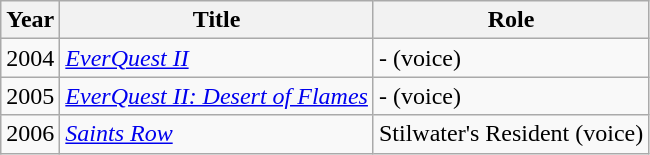<table class="wikitable plainrowheaders sortable" style="margin-right: 0;">
<tr>
<th>Year</th>
<th>Title</th>
<th>Role</th>
</tr>
<tr>
<td>2004</td>
<td><em><a href='#'>EverQuest II</a></em></td>
<td>- (voice)</td>
</tr>
<tr>
<td>2005</td>
<td><em><a href='#'>EverQuest II: Desert of Flames</a></em></td>
<td>- (voice)</td>
</tr>
<tr>
<td>2006</td>
<td><em><a href='#'>Saints Row</a></em></td>
<td>Stilwater's Resident (voice)</td>
</tr>
</table>
